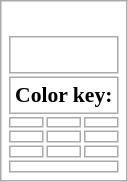<table class="wikitable floatright" style="background: none";>
<tr>
<td><br><table class="floatright" style="font-size: 90%";>
<tr>
<td colspan=3><br>













</td>
</tr>
<tr>
<td colspan=3><strong>Color key:</strong></td>
</tr>
<tr>
<td></td>
<td></td>
<td></td>
</tr>
<tr>
<td></td>
<td></td>
<td></td>
</tr>
<tr>
<td></td>
<td></td>
<td></td>
</tr>
<tr>
<td colspan=3></td>
</tr>
</table>
</td>
</tr>
</table>
